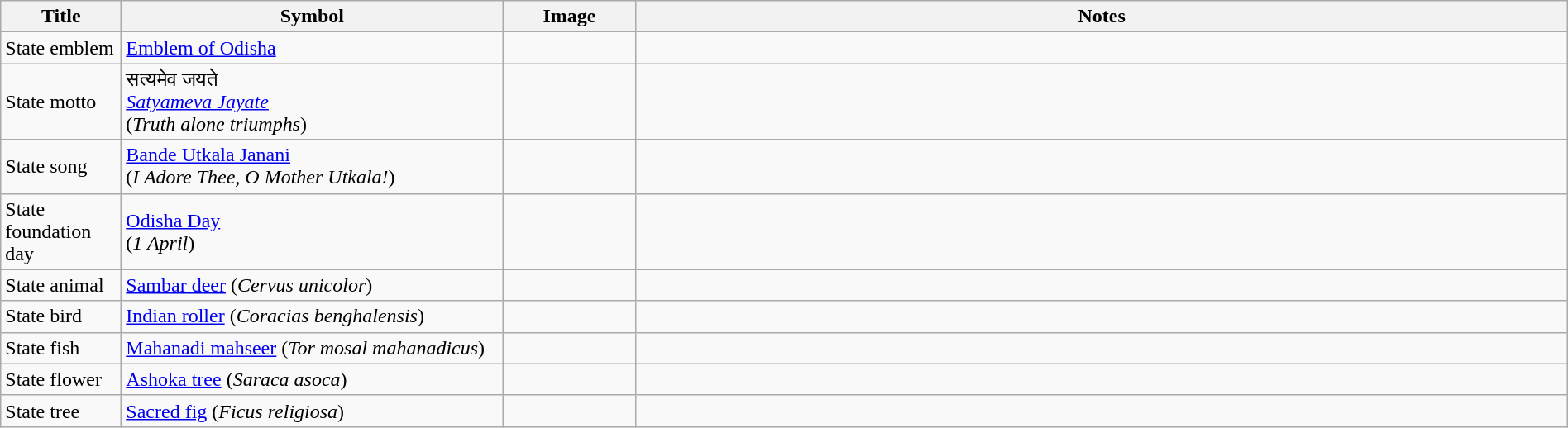<table class="wikitable" style="width: 100%;">
<tr>
<th width=90>Title</th>
<th style="width:300px;">Symbol</th>
<th width=100>Image</th>
<th>Notes</th>
</tr>
<tr>
<td>State emblem</td>
<td><a href='#'>Emblem of Odisha</a></td>
<td style="text-align:center;"></td>
<td></td>
</tr>
<tr>
<td>State motto</td>
<td>सत्यमेव जयते<br> <em><a href='#'>Satyameva Jayate</a></em><br> (<em>Truth alone triumphs</em>)</td>
<td></td>
<td></td>
</tr>
<tr>
<td>State song</td>
<td><a href='#'>Bande Utkala Janani</a> <br> (<em>I Adore Thee, O Mother Utkala!</em>)</td>
<td></td>
<td></td>
</tr>
<tr>
<td>State foundation day</td>
<td><a href='#'>Odisha Day</a> <br> (<em>1 April</em>)</td>
<td style="text-align:center;"></td>
<td></td>
</tr>
<tr>
<td>State animal</td>
<td><a href='#'>Sambar deer</a> (<em>Cervus unicolor</em>)</td>
<td style="text-align:center;"></td>
<td></td>
</tr>
<tr>
<td>State bird</td>
<td><a href='#'>Indian roller</a> (<em>Coracias benghalensis</em>)</td>
<td style="text-align:center;"></td>
<td></td>
</tr>
<tr>
<td>State fish</td>
<td><a href='#'>Mahanadi mahseer</a> (<em>Tor mosal mahanadicus</em>)</td>
<td align=center></td>
<td></td>
</tr>
<tr>
<td>State flower</td>
<td><a href='#'>Ashoka tree</a> (<em>Saraca asoca</em>)</td>
<td style="text-align:center;"></td>
<td></td>
</tr>
<tr>
<td>State tree</td>
<td><a href='#'>Sacred fig</a> (<em>Ficus religiosa</em>)</td>
<td style="text-align:center;"></td>
<td></td>
</tr>
</table>
